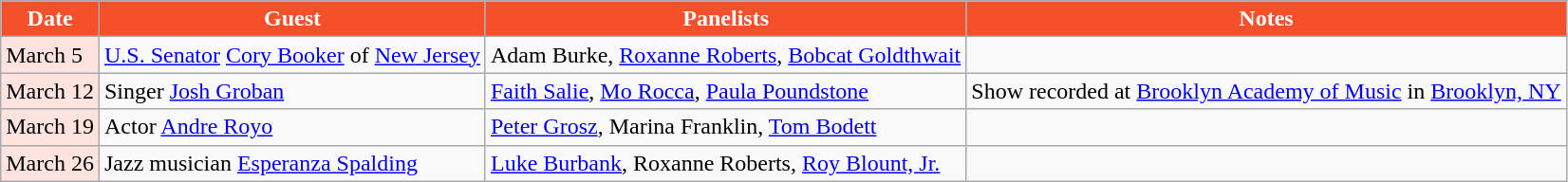<table class="wikitable">
<tr>
<th style="background:#F55029;color:#FFFFFF;">Date</th>
<th style="background:#F55029;color:#FFFFFF;">Guest</th>
<th style="background:#F55029;color:#FFFFFF;">Panelists</th>
<th style="background:#F55029;color:#FFFFFF;">Notes</th>
</tr>
<tr>
<td style="background:#FFE3DF;color:#000000;">March 5</td>
<td><a href='#'>U.S. Senator</a> <a href='#'>Cory Booker</a> of <a href='#'>New Jersey</a></td>
<td>Adam Burke, <a href='#'>Roxanne Roberts</a>, <a href='#'>Bobcat Goldthwait</a></td>
<td></td>
</tr>
<tr>
<td style="background:#FFE3DF;color:#000000;">March 12</td>
<td>Singer <a href='#'>Josh Groban</a></td>
<td><a href='#'>Faith Salie</a>, <a href='#'>Mo Rocca</a>, <a href='#'>Paula Poundstone</a></td>
<td>Show recorded at <a href='#'>Brooklyn Academy of Music</a> in <a href='#'>Brooklyn, NY</a></td>
</tr>
<tr>
<td style="background:#FFE3DF;color:#000000;">March 19</td>
<td>Actor <a href='#'>Andre Royo</a></td>
<td><a href='#'>Peter Grosz</a>, Marina Franklin, <a href='#'>Tom Bodett</a></td>
<td></td>
</tr>
<tr>
<td style="background:#FFE3DF;color:#000000;">March 26</td>
<td>Jazz musician <a href='#'>Esperanza Spalding</a></td>
<td><a href='#'>Luke Burbank</a>, Roxanne Roberts, <a href='#'>Roy Blount, Jr.</a></td>
<td></td>
</tr>
</table>
